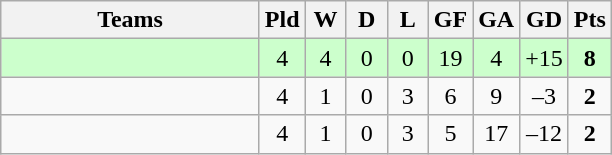<table class="wikitable" style="text-align: center;">
<tr>
<th width=165>Teams</th>
<th width=20>Pld</th>
<th width=20>W</th>
<th width=20>D</th>
<th width=20>L</th>
<th width=20>GF</th>
<th width=20>GA</th>
<th width=20>GD</th>
<th width=20>Pts</th>
</tr>
<tr align=center style="background:#ccffcc;">
<td style="text-align:left;"></td>
<td>4</td>
<td>4</td>
<td>0</td>
<td>0</td>
<td>19</td>
<td>4</td>
<td>+15</td>
<td><strong>8</strong></td>
</tr>
<tr align=center>
<td style="text-align:left;"></td>
<td>4</td>
<td>1</td>
<td>0</td>
<td>3</td>
<td>6</td>
<td>9</td>
<td>–3</td>
<td><strong>2</strong></td>
</tr>
<tr align=center>
<td style="text-align:left;"></td>
<td>4</td>
<td>1</td>
<td>0</td>
<td>3</td>
<td>5</td>
<td>17</td>
<td>–12</td>
<td><strong>2</strong></td>
</tr>
</table>
